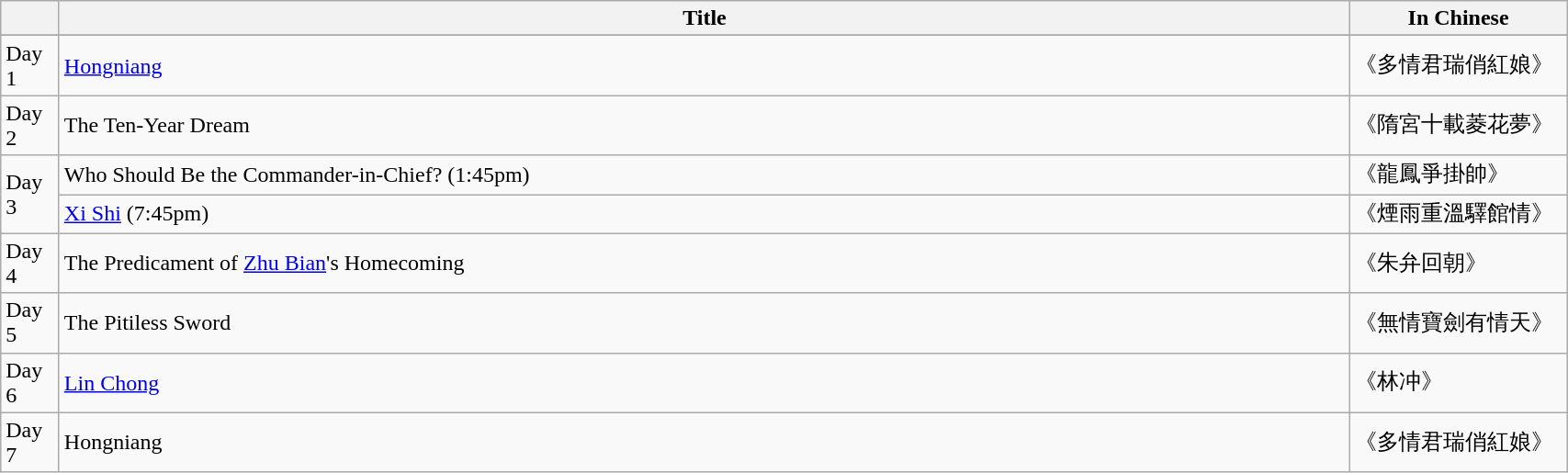<table class="wikitable" width="90%">
<tr>
<th width="35"></th>
<th>Title</th>
<th width="150">In Chinese</th>
</tr>
<tr>
</tr>
<tr>
<td>Day 1</td>
<td><a href='#'>Hongniang</a></td>
<td>《多情君瑞俏紅娘》</td>
</tr>
<tr>
<td>Day 2</td>
<td>The Ten-Year Dream</td>
<td>《隋宮十載菱花夢》</td>
</tr>
<tr>
<td rowspan="2">Day 3</td>
<td>Who Should Be the Commander-in-Chief? (1:45pm)</td>
<td>《龍鳳爭掛帥》</td>
</tr>
<tr>
<td><a href='#'>Xi Shi</a> (7:45pm)</td>
<td>《煙雨重溫驛館情》</td>
</tr>
<tr>
<td>Day 4</td>
<td>The Predicament of <a href='#'>Zhu Bian</a>'s Homecoming</td>
<td>《朱弁回朝》</td>
</tr>
<tr>
<td>Day 5</td>
<td>The Pitiless Sword</td>
<td>《無情寶劍有情天》</td>
</tr>
<tr>
<td>Day 6</td>
<td><a href='#'>Lin Chong</a></td>
<td>《林冲》</td>
</tr>
<tr>
<td>Day 7</td>
<td>Hongniang</td>
<td>《多情君瑞俏紅娘》</td>
</tr>
</table>
